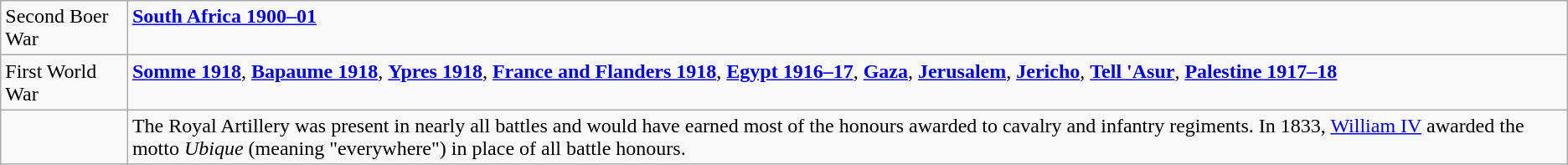<table class="wikitable">
<tr valign=top>
<td>Second Boer War</td>
<td><strong><a href='#'>South Africa 1900–01</a></strong></td>
</tr>
<tr valign=top>
<td>First World War</td>
<td><strong><a href='#'>Somme 1918</a></strong>, <strong><a href='#'>Bapaume 1918</a></strong>, <strong><a href='#'>Ypres 1918</a></strong>, <strong><a href='#'>France and Flanders 1918</a></strong>, <strong><a href='#'>Egypt 1916–17</a></strong>, <strong><a href='#'>Gaza</a></strong>, <strong><a href='#'>Jerusalem</a></strong>, <strong><a href='#'>Jericho</a></strong>, <strong><a href='#'>Tell 'Asur</a></strong>, <strong><a href='#'>Palestine 1917–18</a></strong></td>
</tr>
<tr valign=top>
<td></td>
<td>The Royal Artillery was present in nearly all battles and would have earned most of the honours awarded to cavalry and infantry regiments. In 1833, <a href='#'>William IV</a> awarded the motto <em>Ubique</em> (meaning "everywhere") in place of all battle honours.</td>
</tr>
</table>
